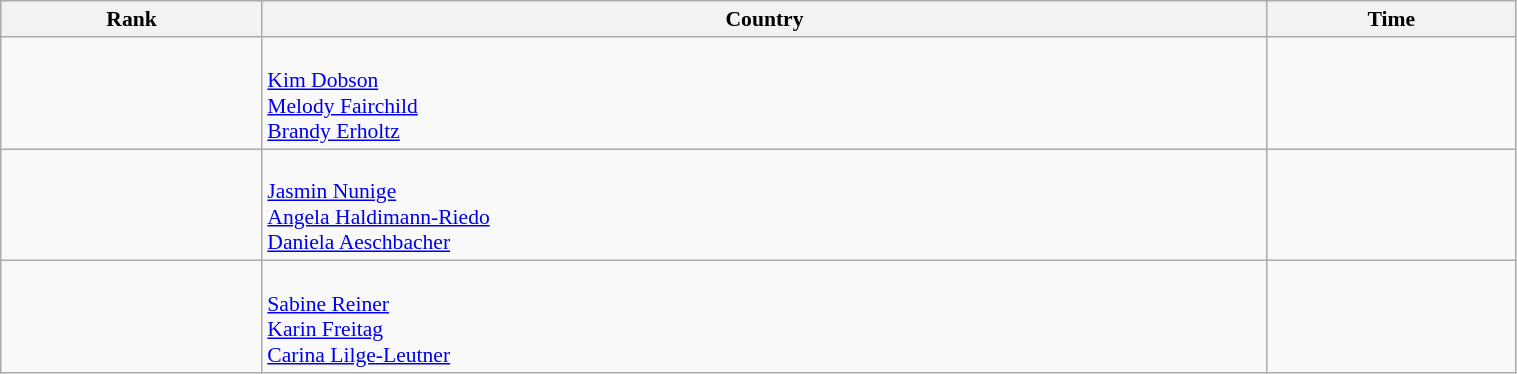<table class="wikitable" width=80% style="font-size:90%; text-align:left;">
<tr>
<th>Rank</th>
<th>Country</th>
<th>Time</th>
</tr>
<tr>
<td align="center"></td>
<td><br><a href='#'>Kim Dobson</a><br><a href='#'>Melody Fairchild</a><br><a href='#'>Brandy Erholtz</a></td>
<td></td>
</tr>
<tr>
<td align="center"></td>
<td><br><a href='#'>Jasmin Nunige</a><br><a href='#'>Angela Haldimann-Riedo</a><br><a href='#'>Daniela Aeschbacher</a></td>
<td></td>
</tr>
<tr>
<td align="center"></td>
<td><br><a href='#'>Sabine Reiner</a><br><a href='#'>Karin Freitag</a><br><a href='#'>Carina Lilge-Leutner</a></td>
<td></td>
</tr>
</table>
